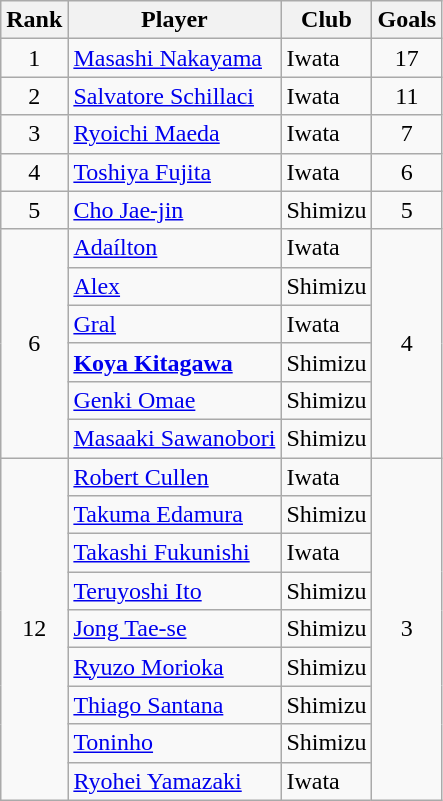<table class="wikitable" style="text-align:center">
<tr>
<th>Rank</th>
<th>Player</th>
<th>Club</th>
<th>Goals</th>
</tr>
<tr>
<td>1</td>
<td align=left> <a href='#'>Masashi Nakayama</a></td>
<td align=left>Iwata</td>
<td>17</td>
</tr>
<tr>
<td>2</td>
<td align=left> <a href='#'>Salvatore Schillaci</a></td>
<td align=left>Iwata</td>
<td>11</td>
</tr>
<tr>
<td>3</td>
<td align=left> <a href='#'>Ryoichi Maeda</a></td>
<td align=left>Iwata</td>
<td>7</td>
</tr>
<tr>
<td>4</td>
<td align=left> <a href='#'>Toshiya Fujita</a></td>
<td align=left>Iwata</td>
<td>6</td>
</tr>
<tr>
<td>5</td>
<td align=left> <a href='#'>Cho Jae-jin</a></td>
<td align=left>Shimizu</td>
<td>5</td>
</tr>
<tr>
<td rowspan=6>6</td>
<td align=left> <a href='#'>Adaílton</a></td>
<td align=left>Iwata</td>
<td rowspan=6>4</td>
</tr>
<tr>
<td align=left> <a href='#'>Alex</a></td>
<td align=left>Shimizu</td>
</tr>
<tr>
<td align=left> <a href='#'>Gral</a></td>
<td align=left>Iwata</td>
</tr>
<tr>
<td align=left> <strong><a href='#'>Koya Kitagawa</a></strong></td>
<td align=left>Shimizu</td>
</tr>
<tr>
<td align=left> <a href='#'>Genki Omae</a></td>
<td align=left>Shimizu</td>
</tr>
<tr>
<td align=left> <a href='#'>Masaaki Sawanobori</a></td>
<td align=left>Shimizu</td>
</tr>
<tr>
<td rowspan=9>12</td>
<td align=left> <a href='#'>Robert Cullen</a></td>
<td align=left>Iwata</td>
<td rowspan=9>3</td>
</tr>
<tr>
<td align=left> <a href='#'>Takuma Edamura</a></td>
<td align=left>Shimizu</td>
</tr>
<tr>
<td align=left> <a href='#'>Takashi Fukunishi</a></td>
<td align=left>Iwata</td>
</tr>
<tr>
<td align=left> <a href='#'>Teruyoshi Ito</a></td>
<td align=left>Shimizu</td>
</tr>
<tr>
<td align=left> <a href='#'>Jong Tae-se</a></td>
<td align=left>Shimizu</td>
</tr>
<tr>
<td align=left> <a href='#'>Ryuzo Morioka</a></td>
<td align=left>Shimizu</td>
</tr>
<tr>
<td align=left> <a href='#'>Thiago Santana</a></td>
<td align=left>Shimizu</td>
</tr>
<tr>
<td align=left> <a href='#'>Toninho</a></td>
<td align=left>Shimizu</td>
</tr>
<tr>
<td align=left> <a href='#'>Ryohei Yamazaki</a></td>
<td align=left>Iwata</td>
</tr>
</table>
